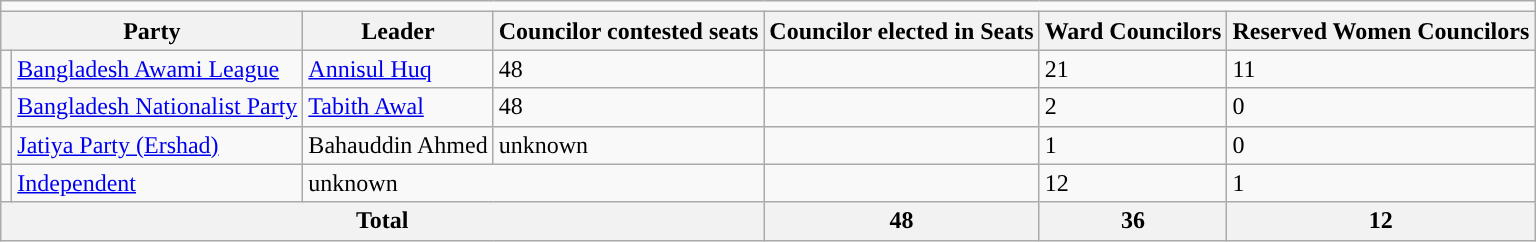<table class="wikitable">
<tr>
<td colspan="7"></td>
</tr>
<tr>
<th colspan="2">Party</th>
<th>Leader</th>
<th>Councilor contested seats</th>
<th>Councilor elected in Seats</th>
<th>Ward Councilors</th>
<th>Reserved Women Councilors</th>
</tr>
<tr>
<td></td>
<td><a href='#'>Bangladesh Awami League</a></td>
<td><a href='#'>Annisul Huq</a></td>
<td>48</td>
<td></td>
<td>21</td>
<td>11</td>
</tr>
<tr>
<td></td>
<td><a href='#'>Bangladesh Nationalist Party</a></td>
<td><a href='#'>Tabith Awal</a></td>
<td>48</td>
<td></td>
<td>2</td>
<td>0</td>
</tr>
<tr>
<td></td>
<td><a href='#'>Jatiya Party (Ershad)</a></td>
<td>Bahauddin Ahmed</td>
<td>unknown</td>
<td></td>
<td>1</td>
<td>0</td>
</tr>
<tr>
<td></td>
<td><a href='#'>Independent</a></td>
<td colspan="2">unknown</td>
<td></td>
<td>12</td>
<td>1</td>
</tr>
<tr>
<th colspan="4">Total</th>
<th>48</th>
<th>36</th>
<th>12</th>
</tr>
</table>
